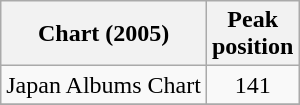<table class="wikitable">
<tr>
<th align="left">Chart (2005)</th>
<th align="left">Peak<br>position</th>
</tr>
<tr>
<td align="left">Japan Albums Chart</td>
<td align="center">141</td>
</tr>
<tr>
</tr>
</table>
